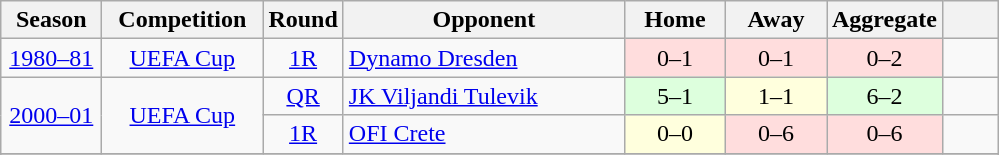<table class="wikitable" style="text-align:center">
<tr>
<th width=60>Season</th>
<th width=100>Competition</th>
<th width=30>Round</th>
<th width=180>Opponent</th>
<th width=60>Home</th>
<th width=60>Away</th>
<th width=60>Aggregate</th>
<th width=30></th>
</tr>
<tr align=center>
<td rowspan=1><a href='#'>1980–81</a></td>
<td rowspan=1><a href='#'>UEFA Cup</a></td>
<td><a href='#'>1R</a></td>
<td align=left> <a href='#'>Dynamo Dresden</a></td>
<td bgcolor="#ffdddd">0–1</td>
<td bgcolor="#ffdddd">0–1</td>
<td bgcolor="#ffdddd">0–2</td>
<td></td>
</tr>
<tr align=center>
<td rowspan=2><a href='#'>2000–01</a></td>
<td rowspan=2><a href='#'>UEFA Cup</a></td>
<td><a href='#'>QR</a></td>
<td align=left> <a href='#'>JK Viljandi Tulevik</a></td>
<td bgcolor="#ddffdd">5–1</td>
<td bgcolor="#ffffdd">1–1</td>
<td bgcolor="#ddffdd">6–2</td>
<td></td>
</tr>
<tr align=center>
<td><a href='#'>1R</a></td>
<td align=left> <a href='#'>OFI Crete</a></td>
<td bgcolor="#ffffdd">0–0</td>
<td bgcolor="#ffdddd">0–6</td>
<td bgcolor="#ffdddd">0–6</td>
<td></td>
</tr>
<tr>
</tr>
<tr>
</tr>
</table>
